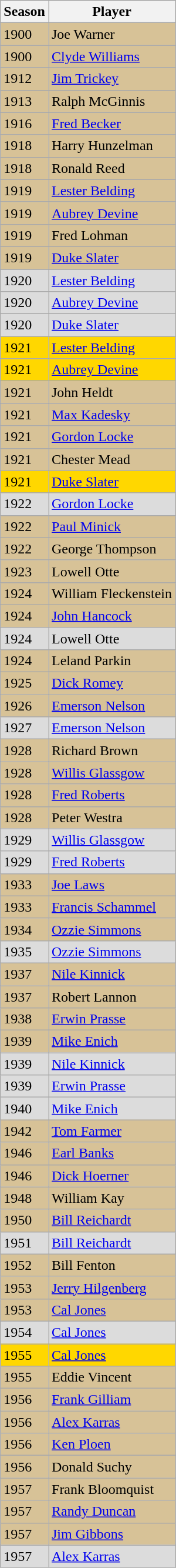<table class="wikitable" style="float:left; margin-right:1em;">
<tr>
<th>Season</th>
<th>Player</th>
</tr>
<tr style="background: #d7c297;">
<td>1900</td>
<td>Joe Warner</td>
</tr>
<tr style="background: #d7c297;">
<td>1900</td>
<td><a href='#'>Clyde Williams</a></td>
</tr>
<tr style="background: #d7c297;">
<td>1912</td>
<td><a href='#'>Jim Trickey</a></td>
</tr>
<tr style="background: #d7c297;">
<td>1913</td>
<td>Ralph McGinnis</td>
</tr>
<tr style="background: #d7c297;">
<td>1916</td>
<td><a href='#'>Fred Becker</a></td>
</tr>
<tr style="background: #d7c297;">
<td>1918</td>
<td>Harry Hunzelman</td>
</tr>
<tr style="background: #d7c297;">
<td>1918</td>
<td>Ronald Reed</td>
</tr>
<tr style="background: #d7c297;">
<td>1919</td>
<td><a href='#'>Lester Belding</a></td>
</tr>
<tr style="background: #d7c297;">
<td>1919</td>
<td><a href='#'>Aubrey Devine</a></td>
</tr>
<tr style="background: #d7c297;">
<td>1919</td>
<td>Fred Lohman</td>
</tr>
<tr style="background: #d7c297;">
<td>1919</td>
<td><a href='#'>Duke Slater</a></td>
</tr>
<tr style="background: #dcdcdc;">
<td>1920</td>
<td><a href='#'>Lester Belding</a></td>
</tr>
<tr style="background: #dcdcdc;">
<td>1920</td>
<td><a href='#'>Aubrey Devine</a></td>
</tr>
<tr style="background: #dcdcdc;">
<td>1920</td>
<td><a href='#'>Duke Slater</a></td>
</tr>
<tr style="background: #FFD700;">
<td>1921</td>
<td><a href='#'>Lester Belding</a></td>
</tr>
<tr style="background: #FFD700;">
<td>1921</td>
<td><a href='#'>Aubrey Devine</a></td>
</tr>
<tr style="background: #d7c297;">
<td>1921</td>
<td>John Heldt</td>
</tr>
<tr style="background: #d7c297;">
<td>1921</td>
<td><a href='#'>Max Kadesky</a></td>
</tr>
<tr style="background: #d7c297;">
<td>1921</td>
<td><a href='#'>Gordon Locke</a></td>
</tr>
<tr style="background: #d7c297;">
<td>1921</td>
<td>Chester Mead</td>
</tr>
<tr style="background: #FFD700;">
<td>1921</td>
<td><a href='#'>Duke Slater</a></td>
</tr>
<tr style="background: #dcdcdc;">
<td>1922</td>
<td><a href='#'>Gordon Locke</a></td>
</tr>
<tr style="background: #d7c297;">
<td>1922</td>
<td><a href='#'>Paul Minick</a></td>
</tr>
<tr style="background: #d7c297;">
<td>1922</td>
<td>George Thompson</td>
</tr>
<tr style="background: #d7c297;">
<td>1923</td>
<td>Lowell Otte</td>
</tr>
<tr style="background: #d7c297;">
<td>1924</td>
<td>William Fleckenstein</td>
</tr>
<tr style="background: #d7c297;">
<td>1924</td>
<td><a href='#'>John Hancock</a></td>
</tr>
<tr style="background: #dcdcdc;">
<td>1924</td>
<td>Lowell Otte</td>
</tr>
<tr style="background: #d7c297;">
<td>1924</td>
<td>Leland Parkin</td>
</tr>
<tr style="background: #d7c297;">
<td>1925</td>
<td><a href='#'>Dick Romey</a></td>
</tr>
<tr style="background: #d7c297;">
<td>1926</td>
<td><a href='#'>Emerson Nelson</a></td>
</tr>
<tr style="background: #dcdcdc;">
<td>1927</td>
<td><a href='#'>Emerson Nelson</a></td>
</tr>
<tr style="background: #d7c297;">
<td>1928</td>
<td>Richard Brown</td>
</tr>
<tr style="background: #d7c297;">
<td>1928</td>
<td><a href='#'>Willis Glassgow</a></td>
</tr>
<tr style="background: #d7c297;">
<td>1928</td>
<td><a href='#'>Fred Roberts</a></td>
</tr>
<tr style="background: #d7c297;">
<td>1928</td>
<td>Peter Westra</td>
</tr>
<tr style="background: #dcdcdc;">
<td>1929</td>
<td><a href='#'>Willis Glassgow</a></td>
</tr>
<tr style="background: #dcdcdc;">
<td>1929</td>
<td><a href='#'>Fred Roberts</a></td>
</tr>
<tr style="background: #d7c297;">
<td>1933</td>
<td><a href='#'>Joe Laws</a></td>
</tr>
<tr style="background: #d7c297;">
<td>1933</td>
<td><a href='#'>Francis Schammel</a></td>
</tr>
<tr style="background: #d7c297;">
<td>1934</td>
<td><a href='#'>Ozzie Simmons</a></td>
</tr>
<tr style="background: #dcdcdc;">
<td>1935</td>
<td><a href='#'>Ozzie Simmons</a></td>
</tr>
<tr style="background: #d7c297;">
<td>1937</td>
<td><a href='#'>Nile Kinnick</a></td>
</tr>
<tr style="background: #d7c297;">
<td>1937</td>
<td>Robert Lannon</td>
</tr>
<tr style="background: #d7c297;">
<td>1938</td>
<td><a href='#'>Erwin Prasse</a></td>
</tr>
<tr style="background: #d7c297;">
<td>1939</td>
<td><a href='#'>Mike Enich</a></td>
</tr>
<tr style="background: #dcdcdc;">
<td>1939</td>
<td><a href='#'>Nile Kinnick</a></td>
</tr>
<tr style="background: #dcdcdc;">
<td>1939</td>
<td><a href='#'>Erwin Prasse</a></td>
</tr>
<tr style="background: #dcdcdc;">
<td>1940</td>
<td><a href='#'>Mike Enich</a></td>
</tr>
<tr style="background: #d7c297;">
<td>1942</td>
<td><a href='#'>Tom Farmer</a></td>
</tr>
<tr style="background: #d7c297;">
<td>1946</td>
<td><a href='#'>Earl Banks</a></td>
</tr>
<tr style="background: #d7c297;">
<td>1946</td>
<td><a href='#'>Dick Hoerner</a></td>
</tr>
<tr style="background: #d7c297;">
<td>1948</td>
<td>William Kay</td>
</tr>
<tr style="background: #d7c297;">
<td>1950</td>
<td><a href='#'>Bill Reichardt</a></td>
</tr>
<tr style="background: #dcdcdc;">
<td>1951</td>
<td><a href='#'>Bill Reichardt</a></td>
</tr>
<tr style="background: #d7c297;">
<td>1952</td>
<td>Bill Fenton</td>
</tr>
<tr style="background: #d7c297;">
<td>1953</td>
<td><a href='#'>Jerry Hilgenberg</a></td>
</tr>
<tr style="background: #d7c297;">
<td>1953</td>
<td><a href='#'>Cal Jones</a></td>
</tr>
<tr style="background: #dcdcdc;">
<td>1954</td>
<td><a href='#'>Cal Jones</a></td>
</tr>
<tr style="background: #FFD700;">
<td>1955</td>
<td><a href='#'>Cal Jones</a></td>
</tr>
<tr style="background: #d7c297;">
<td>1955</td>
<td>Eddie Vincent</td>
</tr>
<tr style="background: #d7c297;">
<td>1956</td>
<td><a href='#'>Frank Gilliam</a></td>
</tr>
<tr style="background: #d7c297;">
<td>1956</td>
<td><a href='#'>Alex Karras</a></td>
</tr>
<tr style="background: #d7c297;">
<td>1956</td>
<td><a href='#'>Ken Ploen</a></td>
</tr>
<tr style="background: #d7c297;">
<td>1956</td>
<td>Donald Suchy</td>
</tr>
<tr style="background: #d7c297;">
<td>1957</td>
<td>Frank Bloomquist</td>
</tr>
<tr style="background: #d7c297;">
<td>1957</td>
<td><a href='#'>Randy Duncan</a></td>
</tr>
<tr style="background: #d7c297;">
<td>1957</td>
<td><a href='#'>Jim Gibbons</a></td>
</tr>
<tr style="background: #dcdcdc;">
<td>1957</td>
<td><a href='#'>Alex Karras</a></td>
</tr>
</table>
